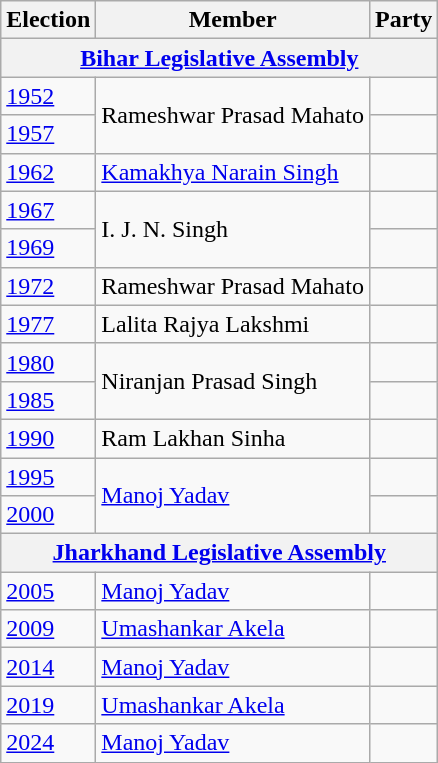<table class="wikitable sortable">
<tr>
<th>Election</th>
<th>Member</th>
<th colspan=2>Party</th>
</tr>
<tr>
<th colspan=4><a href='#'>Bihar Legislative Assembly</a></th>
</tr>
<tr>
<td><a href='#'>1952</a></td>
<td rowspan=2>Rameshwar Prasad Mahato</td>
<td></td>
</tr>
<tr>
<td><a href='#'>1957</a></td>
</tr>
<tr>
<td><a href='#'>1962</a></td>
<td><a href='#'>Kamakhya Narain Singh</a></td>
<td></td>
</tr>
<tr>
<td><a href='#'>1967</a></td>
<td rowspan=2>I. J. N. Singh</td>
<td></td>
</tr>
<tr>
<td><a href='#'>1969</a></td>
<td></td>
</tr>
<tr>
<td><a href='#'>1972</a></td>
<td>Rameshwar Prasad Mahato</td>
<td></td>
</tr>
<tr>
<td><a href='#'>1977</a></td>
<td>Lalita Rajya Lakshmi</td>
<td></td>
</tr>
<tr>
<td><a href='#'>1980</a></td>
<td rowspan=2>Niranjan Prasad Singh</td>
<td></td>
</tr>
<tr>
<td><a href='#'>1985</a></td>
</tr>
<tr>
<td><a href='#'>1990</a></td>
<td>Ram Lakhan Sinha</td>
<td></td>
</tr>
<tr>
<td><a href='#'>1995</a></td>
<td rowspan=2><a href='#'>Manoj Yadav</a></td>
<td></td>
</tr>
<tr>
<td><a href='#'>2000</a></td>
</tr>
<tr>
<th colspan=4><a href='#'>Jharkhand Legislative Assembly</a></th>
</tr>
<tr>
<td><a href='#'>2005</a></td>
<td><a href='#'>Manoj Yadav</a></td>
<td></td>
</tr>
<tr>
<td><a href='#'>2009</a></td>
<td><a href='#'>Umashankar Akela</a></td>
<td></td>
</tr>
<tr>
<td><a href='#'>2014</a></td>
<td><a href='#'>Manoj Yadav</a></td>
<td></td>
</tr>
<tr>
<td><a href='#'>2019</a></td>
<td><a href='#'>Umashankar Akela</a></td>
</tr>
<tr>
<td><a href='#'>2024</a></td>
<td><a href='#'>Manoj Yadav</a></td>
<td></td>
</tr>
</table>
